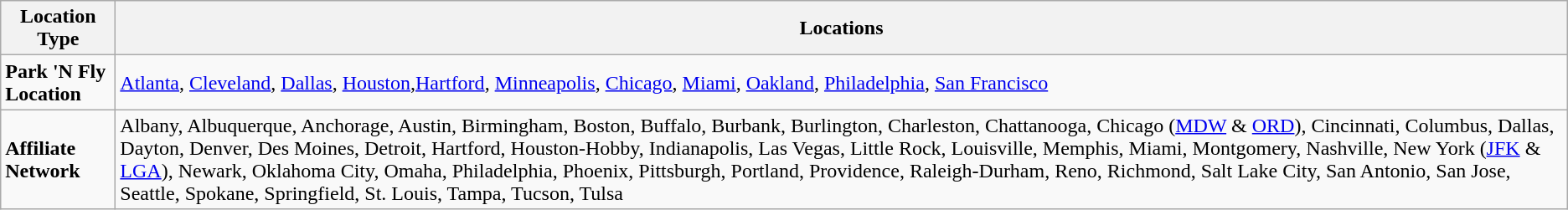<table class="wikitable">
<tr>
<th>Location Type</th>
<th>Locations</th>
</tr>
<tr>
<td><strong>Park 'N Fly Location</strong></td>
<td><a href='#'>Atlanta</a>, <a href='#'>Cleveland</a>, <a href='#'>Dallas</a>, <a href='#'>Houston</a>,<a href='#'>Hartford</a>, <a href='#'>Minneapolis</a>, <a href='#'>Chicago</a>, <a href='#'>Miami</a>, <a href='#'>Oakland</a>, <a href='#'>Philadelphia</a>, <a href='#'>San Francisco</a></td>
</tr>
<tr>
<td><strong>Affiliate Network</strong></td>
<td>Albany, Albuquerque, Anchorage, Austin, Birmingham, Boston, Buffalo, Burbank, Burlington, Charleston, Chattanooga, Chicago (<a href='#'>MDW</a> & <a href='#'>ORD</a>), Cincinnati, Columbus, Dallas, Dayton, Denver, Des Moines, Detroit, Hartford, Houston-Hobby, Indianapolis, Las Vegas, Little Rock, Louisville, Memphis, Miami, Montgomery, Nashville, New York (<a href='#'>JFK</a> & <a href='#'>LGA</a>), Newark, Oklahoma City, Omaha, Philadelphia, Phoenix, Pittsburgh, Portland, Providence, Raleigh-Durham, Reno, Richmond, Salt Lake City, San Antonio, San Jose, Seattle, Spokane, Springfield, St. Louis, Tampa, Tucson, Tulsa</td>
</tr>
</table>
